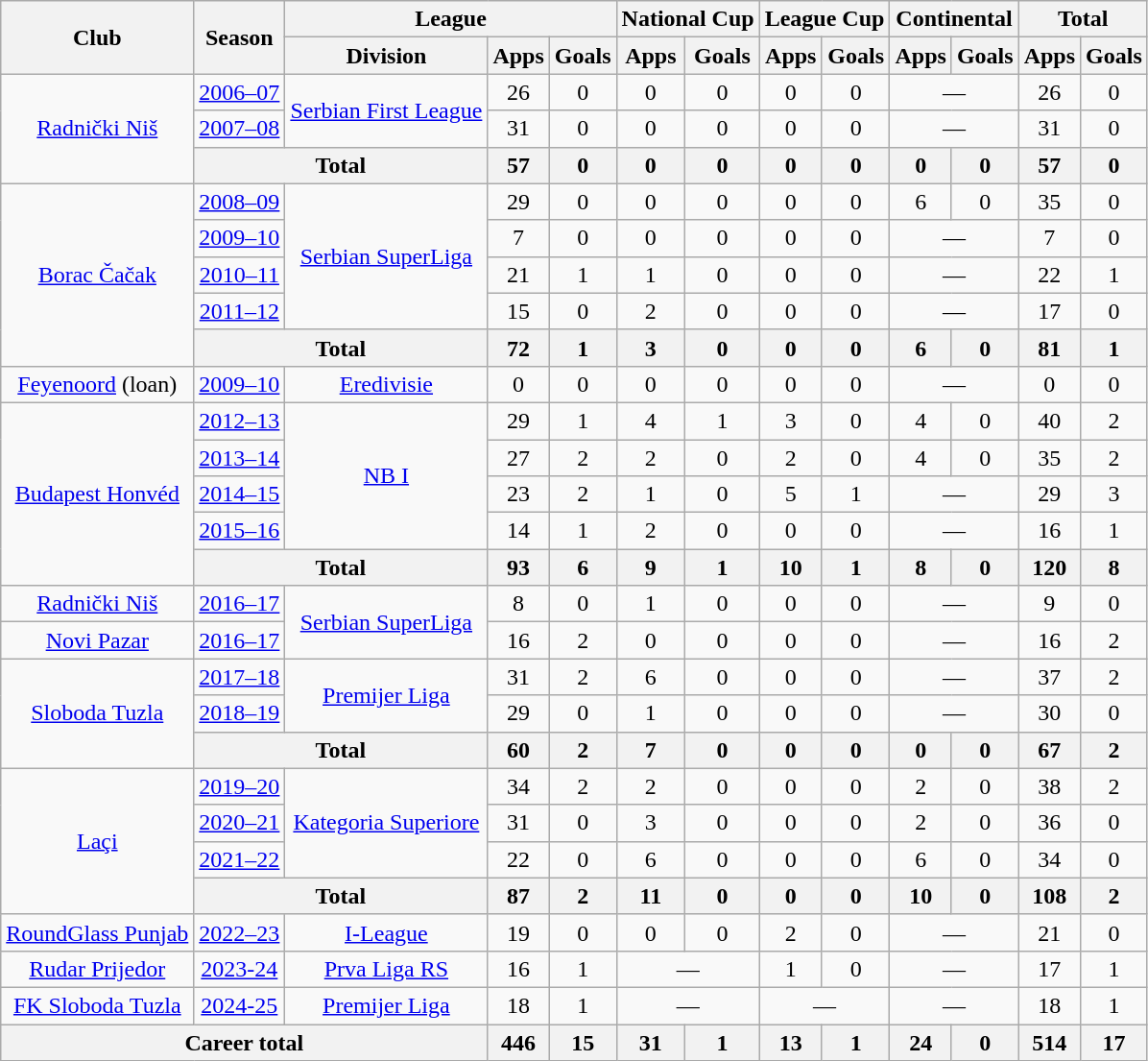<table class="wikitable" style="text-align: center;">
<tr>
<th rowspan="2">Club</th>
<th rowspan="2">Season</th>
<th colspan="3">League</th>
<th colspan="2">National Cup</th>
<th colspan="2">League Cup</th>
<th colspan="2">Continental</th>
<th colspan="2">Total</th>
</tr>
<tr>
<th>Division</th>
<th>Apps</th>
<th>Goals</th>
<th>Apps</th>
<th>Goals</th>
<th>Apps</th>
<th>Goals</th>
<th>Apps</th>
<th>Goals</th>
<th>Apps</th>
<th>Goals</th>
</tr>
<tr>
<td rowspan="3"><a href='#'>Radnički Niš</a></td>
<td><a href='#'>2006–07</a></td>
<td rowspan="2"><a href='#'>Serbian First League</a></td>
<td>26</td>
<td>0</td>
<td>0</td>
<td>0</td>
<td>0</td>
<td>0</td>
<td colspan="2">—</td>
<td>26</td>
<td>0</td>
</tr>
<tr>
<td><a href='#'>2007–08</a></td>
<td>31</td>
<td>0</td>
<td>0</td>
<td>0</td>
<td>0</td>
<td>0</td>
<td colspan="2">—</td>
<td>31</td>
<td>0</td>
</tr>
<tr>
<th colspan="2">Total</th>
<th>57</th>
<th>0</th>
<th>0</th>
<th>0</th>
<th>0</th>
<th>0</th>
<th>0</th>
<th>0</th>
<th>57</th>
<th>0</th>
</tr>
<tr>
<td rowspan="5"><a href='#'>Borac Čačak</a></td>
<td><a href='#'>2008–09</a></td>
<td rowspan="4"><a href='#'>Serbian SuperLiga</a></td>
<td>29</td>
<td>0</td>
<td>0</td>
<td>0</td>
<td>0</td>
<td>0</td>
<td>6</td>
<td>0</td>
<td>35</td>
<td>0</td>
</tr>
<tr>
<td><a href='#'>2009–10</a></td>
<td>7</td>
<td>0</td>
<td>0</td>
<td>0</td>
<td>0</td>
<td>0</td>
<td colspan="2">—</td>
<td>7</td>
<td>0</td>
</tr>
<tr>
<td><a href='#'>2010–11</a></td>
<td>21</td>
<td>1</td>
<td>1</td>
<td>0</td>
<td>0</td>
<td>0</td>
<td colspan="2">—</td>
<td>22</td>
<td>1</td>
</tr>
<tr>
<td><a href='#'>2011–12</a></td>
<td>15</td>
<td>0</td>
<td>2</td>
<td>0</td>
<td>0</td>
<td>0</td>
<td colspan="2">—</td>
<td>17</td>
<td>0</td>
</tr>
<tr>
<th colspan="2">Total</th>
<th>72</th>
<th>1</th>
<th>3</th>
<th>0</th>
<th>0</th>
<th>0</th>
<th>6</th>
<th>0</th>
<th>81</th>
<th>1</th>
</tr>
<tr>
<td rowspan="1"><a href='#'>Feyenoord</a> (loan)</td>
<td><a href='#'>2009–10</a></td>
<td rowspan="1"><a href='#'>Eredivisie</a></td>
<td>0</td>
<td>0</td>
<td>0</td>
<td>0</td>
<td>0</td>
<td>0</td>
<td colspan="2">—</td>
<td>0</td>
<td>0</td>
</tr>
<tr>
<td rowspan="5"><a href='#'>Budapest Honvéd</a></td>
<td><a href='#'>2012–13</a></td>
<td rowspan="4"><a href='#'>NB I</a></td>
<td>29</td>
<td>1</td>
<td>4</td>
<td>1</td>
<td>3</td>
<td>0</td>
<td>4</td>
<td>0</td>
<td>40</td>
<td>2</td>
</tr>
<tr>
<td><a href='#'>2013–14</a></td>
<td>27</td>
<td>2</td>
<td>2</td>
<td>0</td>
<td>2</td>
<td>0</td>
<td>4</td>
<td>0</td>
<td>35</td>
<td>2</td>
</tr>
<tr>
<td><a href='#'>2014–15</a></td>
<td>23</td>
<td>2</td>
<td>1</td>
<td>0</td>
<td>5</td>
<td>1</td>
<td colspan="2">—</td>
<td>29</td>
<td>3</td>
</tr>
<tr>
<td><a href='#'>2015–16</a></td>
<td>14</td>
<td>1</td>
<td>2</td>
<td>0</td>
<td>0</td>
<td>0</td>
<td colspan="2">—</td>
<td>16</td>
<td>1</td>
</tr>
<tr>
<th colspan="2">Total</th>
<th>93</th>
<th>6</th>
<th>9</th>
<th>1</th>
<th>10</th>
<th>1</th>
<th>8</th>
<th>0</th>
<th>120</th>
<th>8</th>
</tr>
<tr>
<td rowspan="1"><a href='#'>Radnički Niš</a></td>
<td><a href='#'>2016–17</a></td>
<td rowspan="2"><a href='#'>Serbian SuperLiga</a></td>
<td>8</td>
<td>0</td>
<td>1</td>
<td>0</td>
<td>0</td>
<td>0</td>
<td colspan="2">—</td>
<td>9</td>
<td>0</td>
</tr>
<tr>
<td rowspan="1"><a href='#'>Novi Pazar</a></td>
<td><a href='#'>2016–17</a></td>
<td>16</td>
<td>2</td>
<td>0</td>
<td>0</td>
<td>0</td>
<td>0</td>
<td colspan="2">—</td>
<td>16</td>
<td>2</td>
</tr>
<tr>
<td rowspan="3"><a href='#'>Sloboda Tuzla</a></td>
<td><a href='#'>2017–18</a></td>
<td rowspan="2"><a href='#'>Premijer Liga</a></td>
<td>31</td>
<td>2</td>
<td>6</td>
<td>0</td>
<td>0</td>
<td>0</td>
<td colspan="2">—</td>
<td>37</td>
<td>2</td>
</tr>
<tr>
<td><a href='#'>2018–19</a></td>
<td>29</td>
<td>0</td>
<td>1</td>
<td>0</td>
<td>0</td>
<td>0</td>
<td colspan="2">—</td>
<td>30</td>
<td>0</td>
</tr>
<tr>
<th colspan="2">Total</th>
<th>60</th>
<th>2</th>
<th>7</th>
<th>0</th>
<th>0</th>
<th>0</th>
<th>0</th>
<th>0</th>
<th>67</th>
<th>2</th>
</tr>
<tr>
<td rowspan="4"><a href='#'>Laçi</a></td>
<td><a href='#'>2019–20</a></td>
<td rowspan="3"><a href='#'>Kategoria Superiore</a></td>
<td>34</td>
<td>2</td>
<td>2</td>
<td>0</td>
<td>0</td>
<td>0</td>
<td>2</td>
<td>0</td>
<td>38</td>
<td>2</td>
</tr>
<tr>
<td><a href='#'>2020–21</a></td>
<td>31</td>
<td>0</td>
<td>3</td>
<td>0</td>
<td>0</td>
<td>0</td>
<td>2</td>
<td>0</td>
<td>36</td>
<td>0</td>
</tr>
<tr>
<td><a href='#'>2021–22</a></td>
<td>22</td>
<td>0</td>
<td>6</td>
<td>0</td>
<td>0</td>
<td>0</td>
<td>6</td>
<td>0</td>
<td>34</td>
<td>0</td>
</tr>
<tr>
<th colspan="2">Total</th>
<th>87</th>
<th>2</th>
<th>11</th>
<th>0</th>
<th>0</th>
<th>0</th>
<th>10</th>
<th>0</th>
<th>108</th>
<th>2</th>
</tr>
<tr>
<td rowspan="1"><a href='#'>RoundGlass Punjab</a></td>
<td><a href='#'>2022–23</a></td>
<td rowspan="1"><a href='#'>I-League</a></td>
<td>19</td>
<td>0</td>
<td>0</td>
<td>0</td>
<td>2</td>
<td>0</td>
<td colspan="2">—</td>
<td>21</td>
<td>0</td>
</tr>
<tr>
<td><a href='#'>Rudar Prijedor</a></td>
<td><a href='#'>2023-24</a></td>
<td><a href='#'>Prva Liga RS</a></td>
<td>16</td>
<td>1</td>
<td colspan="2">—</td>
<td>1</td>
<td>0</td>
<td colspan="2">—</td>
<td>17</td>
<td>1</td>
</tr>
<tr>
<td><a href='#'>FK Sloboda Tuzla</a></td>
<td><a href='#'>2024-25</a></td>
<td><a href='#'>Premijer Liga</a></td>
<td>18</td>
<td>1</td>
<td colspan="2">—</td>
<td colspan="2">—</td>
<td colspan="2">—</td>
<td>18</td>
<td>1</td>
</tr>
<tr>
<th colspan="3">Career total</th>
<th>446</th>
<th>15</th>
<th>31</th>
<th>1</th>
<th>13</th>
<th>1</th>
<th>24</th>
<th>0</th>
<th>514</th>
<th>17</th>
</tr>
</table>
